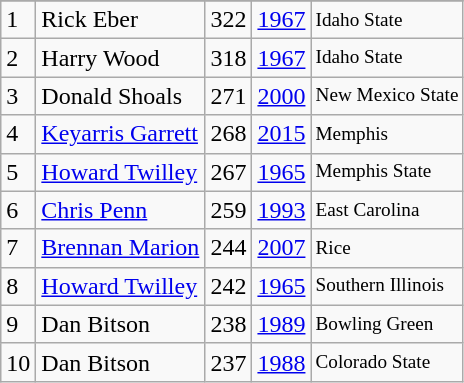<table class="wikitable">
<tr>
</tr>
<tr>
<td>1</td>
<td>Rick Eber</td>
<td>322</td>
<td><a href='#'>1967</a></td>
<td style="font-size:80%;">Idaho State</td>
</tr>
<tr>
<td>2</td>
<td>Harry Wood</td>
<td>318</td>
<td><a href='#'>1967</a></td>
<td style="font-size:80%;">Idaho State</td>
</tr>
<tr>
<td>3</td>
<td>Donald Shoals</td>
<td>271</td>
<td><a href='#'>2000</a></td>
<td style="font-size:80%;">New Mexico State</td>
</tr>
<tr>
<td>4</td>
<td><a href='#'>Keyarris Garrett</a></td>
<td>268</td>
<td><a href='#'>2015</a></td>
<td style="font-size:80%;">Memphis</td>
</tr>
<tr>
<td>5</td>
<td><a href='#'>Howard Twilley</a></td>
<td>267</td>
<td><a href='#'>1965</a></td>
<td style="font-size:80%;">Memphis State</td>
</tr>
<tr>
<td>6</td>
<td><a href='#'>Chris Penn</a></td>
<td>259</td>
<td><a href='#'>1993</a></td>
<td style="font-size:80%;">East Carolina</td>
</tr>
<tr>
<td>7</td>
<td><a href='#'>Brennan Marion</a></td>
<td>244</td>
<td><a href='#'>2007</a></td>
<td style="font-size:80%;">Rice</td>
</tr>
<tr>
<td>8</td>
<td><a href='#'>Howard Twilley</a></td>
<td>242</td>
<td><a href='#'>1965</a></td>
<td style="font-size:80%;">Southern Illinois</td>
</tr>
<tr>
<td>9</td>
<td>Dan Bitson</td>
<td>238</td>
<td><a href='#'>1989</a></td>
<td style="font-size:80%;">Bowling Green</td>
</tr>
<tr>
<td>10</td>
<td>Dan Bitson</td>
<td>237</td>
<td><a href='#'>1988</a></td>
<td style="font-size:80%;">Colorado State</td>
</tr>
</table>
